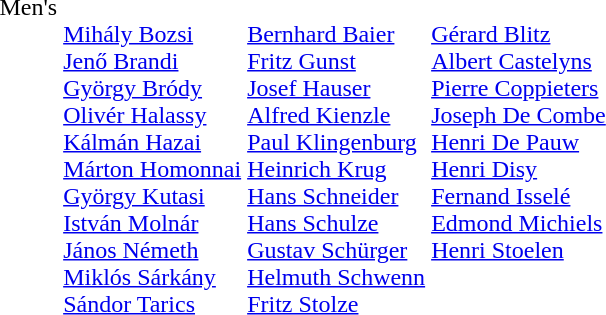<table>
<tr valign="top">
<td>Men's</td>
<td><br><a href='#'>Mihály Bozsi</a><br><a href='#'>Jenő Brandi</a><br><a href='#'>György Bródy</a><br><a href='#'>Olivér Halassy</a><br><a href='#'>Kálmán Hazai</a><br><a href='#'>Márton Homonnai</a><br><a href='#'>György Kutasi</a><br><a href='#'>István Molnár</a><br><a href='#'>János Németh</a><br><a href='#'>Miklós Sárkány</a><br><a href='#'>Sándor Tarics</a></td>
<td><br><a href='#'>Bernhard Baier</a><br><a href='#'>Fritz Gunst</a><br><a href='#'>Josef Hauser</a><br><a href='#'>Alfred Kienzle</a><br><a href='#'>Paul Klingenburg</a><br><a href='#'>Heinrich Krug</a><br><a href='#'>Hans Schneider</a><br><a href='#'>Hans Schulze</a><br><a href='#'>Gustav Schürger</a><br><a href='#'>Helmuth Schwenn</a><br><a href='#'>Fritz Stolze</a></td>
<td><br><a href='#'>Gérard Blitz</a><br><a href='#'>Albert Castelyns</a><br><a href='#'>Pierre Coppieters</a><br><a href='#'>Joseph De Combe</a><br><a href='#'>Henri De Pauw</a><br><a href='#'>Henri Disy</a><br><a href='#'>Fernand Isselé</a><br><a href='#'>Edmond Michiels</a><br><a href='#'>Henri Stoelen</a></td>
</tr>
</table>
